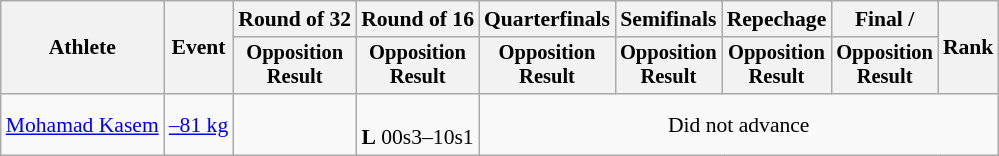<table class=wikitable style=font-size:90%;text-align:center>
<tr>
<th rowspan="2">Athlete</th>
<th rowspan="2">Event</th>
<th>Round of 32</th>
<th>Round of 16</th>
<th>Quarterfinals</th>
<th>Semifinals</th>
<th>Repechage</th>
<th>Final / </th>
<th rowspan=2>Rank</th>
</tr>
<tr style="font-size:95%">
<th>Opposition<br>Result</th>
<th>Opposition<br>Result</th>
<th>Opposition<br>Result</th>
<th>Opposition<br>Result</th>
<th>Opposition<br>Result</th>
<th>Opposition<br>Result</th>
</tr>
<tr>
<td align=left><a href='#'>Mohamad Kasem</a></td>
<td align=left><a href='#'>–81 kg</a></td>
<td></td>
<td><br><strong>L</strong> 00s3–10s1</td>
<td colspan=5>Did not advance</td>
</tr>
</table>
